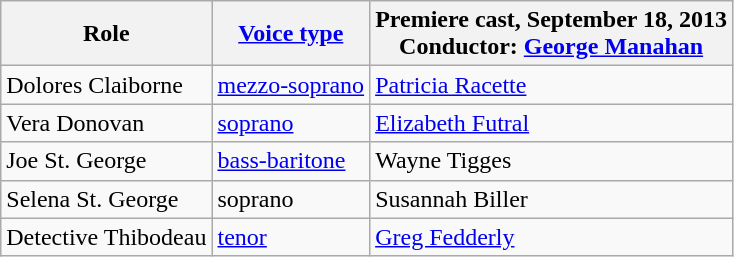<table class="wikitable">
<tr>
<th>Role</th>
<th><a href='#'>Voice type</a></th>
<th>Premiere cast, September 18, 2013<br>Conductor: <a href='#'>George Manahan</a></th>
</tr>
<tr>
<td>Dolores Claiborne</td>
<td><a href='#'>mezzo-soprano</a></td>
<td><a href='#'>Patricia Racette</a></td>
</tr>
<tr>
<td>Vera Donovan</td>
<td><a href='#'>soprano</a></td>
<td><a href='#'>Elizabeth Futral</a></td>
</tr>
<tr>
<td>Joe St. George</td>
<td><a href='#'>bass-baritone</a></td>
<td>Wayne Tigges</td>
</tr>
<tr>
<td>Selena St. George</td>
<td>soprano</td>
<td>Susannah Biller</td>
</tr>
<tr>
<td>Detective Thibodeau</td>
<td><a href='#'>tenor</a></td>
<td><a href='#'>Greg Fedderly</a></td>
</tr>
</table>
